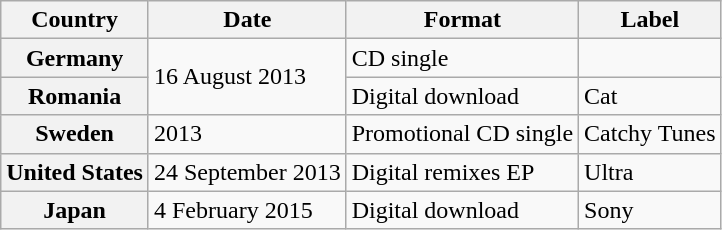<table class="wikitable plainrowheaders">
<tr>
<th>Country</th>
<th>Date</th>
<th>Format</th>
<th>Label</th>
</tr>
<tr>
<th scope="row">Germany</th>
<td rowspan="2">16 August 2013</td>
<td>CD single</td>
<td></td>
</tr>
<tr>
<th scope="row">Romania</th>
<td>Digital download</td>
<td>Cat</td>
</tr>
<tr>
<th scope="row">Sweden</th>
<td>2013</td>
<td>Promotional CD single</td>
<td>Catchy Tunes</td>
</tr>
<tr>
<th scope="row">United States</th>
<td>24 September 2013</td>
<td>Digital remixes EP</td>
<td>Ultra</td>
</tr>
<tr>
<th scope="row">Japan</th>
<td>4 February 2015</td>
<td>Digital download</td>
<td>Sony</td>
</tr>
</table>
